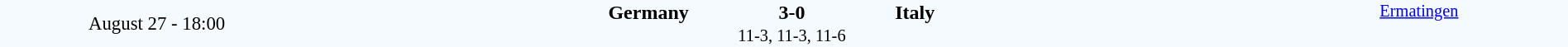<table style="width: 100%; background:#f5faff;" cellspacing="0">
<tr>
<td style=font-size:95% align=center rowspan=3 width=20%>August 27 - 18:00</td>
</tr>
<tr>
<td width=24% align=right><strong>Germany</strong></td>
<td align=center width=13%><strong>3-0</strong></td>
<td width=24%><strong>Italy</strong></td>
<td style=font-size:85% rowspan=3 valign=top align=center><a href='#'>Ermatingen</a></td>
</tr>
<tr style=font-size:85%>
<td colspan=3 align=center>11-3, 11-3, 11-6</td>
</tr>
</table>
